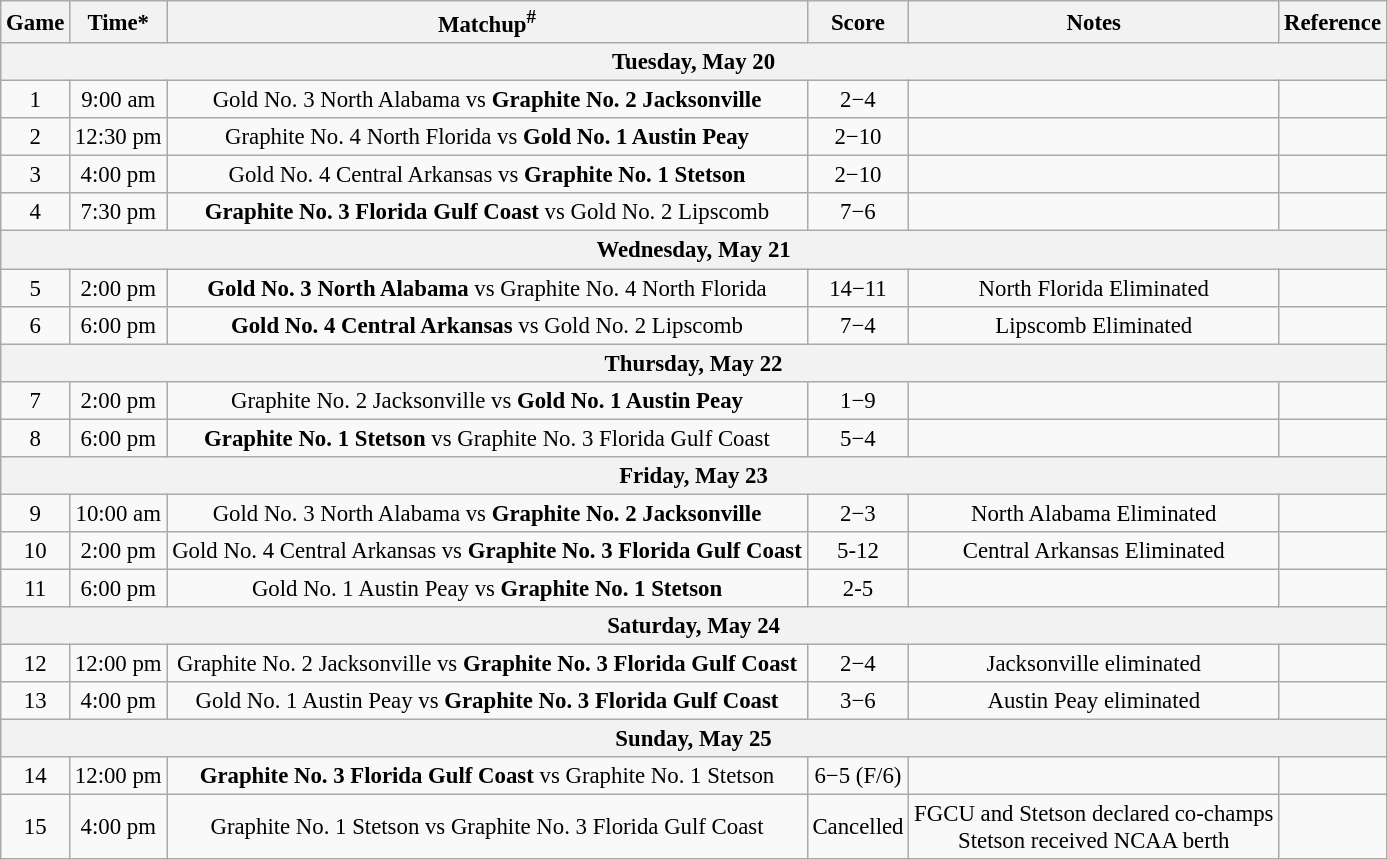<table class="wikitable" style="font-size: 95%">
<tr align="center">
<th>Game</th>
<th>Time*</th>
<th>Matchup<sup>#</sup></th>
<th>Score</th>
<th>Notes</th>
<th>Reference</th>
</tr>
<tr>
<th colspan=7>Tuesday, May 20</th>
</tr>
<tr>
<td style="text-align:center;">1</td>
<td style="text-align:center;">9:00 am</td>
<td style="text-align:center;">Gold No. 3 North Alabama vs <strong>Graphite No. 2 Jacksonville</strong></td>
<td style="text-align:center;">2−4</td>
<td style="text-align:center;"></td>
<td style="text-align:center;"></td>
</tr>
<tr>
<td style="text-align:center;">2</td>
<td style="text-align:center;">12:30 pm</td>
<td style="text-align:center;">Graphite No. 4 North Florida vs <strong>Gold No. 1 Austin Peay</strong></td>
<td style="text-align:center;">2−10</td>
<td style="text-align:center;"></td>
<td style="text-align:center;"></td>
</tr>
<tr>
<td style="text-align:center;">3</td>
<td style="text-align:center;">4:00 pm</td>
<td style="text-align:center;">Gold No. 4 Central Arkansas vs <strong>Graphite No. 1 Stetson</strong></td>
<td style="text-align:center;">2−10</td>
<td style="text-align:center;"></td>
<td style="text-align:center;"></td>
</tr>
<tr>
<td style="text-align:center;">4</td>
<td style="text-align:center;">7:30 pm</td>
<td style="text-align:center;"><strong>Graphite No. 3 Florida Gulf Coast</strong> vs Gold No. 2 Lipscomb</td>
<td style="text-align:center;">7−6</td>
<td style="text-align:center;"></td>
<td style="text-align:center;"></td>
</tr>
<tr>
<th colspan=7>Wednesday, May 21</th>
</tr>
<tr>
<td style="text-align:center;">5</td>
<td style="text-align:center;">2:00 pm</td>
<td style="text-align:center;"><strong>Gold No. 3 North Alabama</strong> vs Graphite No. 4 North Florida</td>
<td style="text-align:center;">14−11</td>
<td style="text-align:center;">North Florida Eliminated</td>
<td style="text-align:center;"></td>
</tr>
<tr>
<td style="text-align:center;">6</td>
<td style="text-align:center;">6:00 pm</td>
<td style="text-align:center;"><strong>Gold No. 4 Central Arkansas</strong> vs Gold No. 2 Lipscomb</td>
<td style="text-align:center;">7−4</td>
<td style="text-align:center;">Lipscomb Eliminated</td>
<td style="text-align:center;"></td>
</tr>
<tr>
<th colspan=7>Thursday, May 22</th>
</tr>
<tr>
<td style="text-align:center;">7</td>
<td style="text-align:center;">2:00 pm</td>
<td style="text-align:center;">Graphite No. 2 Jacksonville vs <strong>Gold No. 1 Austin Peay</strong></td>
<td style="text-align:center;">1−9</td>
<td style="text-align:center;"></td>
<td style="text-align:center;"></td>
</tr>
<tr>
<td style="text-align:center;">8</td>
<td style="text-align:center;">6:00 pm</td>
<td style="text-align:center;"><strong>Graphite No. 1 Stetson</strong> vs Graphite No. 3 Florida Gulf Coast</td>
<td style="text-align:center;">5−4</td>
<td style="text-align:center;"></td>
<td style="text-align:center;"></td>
</tr>
<tr>
<th colspan=7>Friday, May 23</th>
</tr>
<tr>
<td style="text-align:center;">9</td>
<td style="text-align:center;">10:00 am</td>
<td style="text-align:center;">Gold No. 3 North Alabama vs <strong>Graphite No. 2 Jacksonville</strong></td>
<td style="text-align:center;">2−3</td>
<td style="text-align:center;">North Alabama Eliminated</td>
<td style="text-align:center;"></td>
</tr>
<tr>
<td style="text-align:center;">10</td>
<td style="text-align:center;">2:00 pm</td>
<td style="text-align:center;">Gold No. 4 Central Arkansas vs <strong>Graphite No. 3 Florida Gulf Coast</strong></td>
<td style="text-align:center;">5-12</td>
<td style="text-align:center;">Central Arkansas Eliminated</td>
<td style="text-align:center;"></td>
</tr>
<tr>
<td style="text-align:center;">11</td>
<td style="text-align:center;">6:00 pm</td>
<td style="text-align:center;">Gold No. 1 Austin Peay vs <strong>Graphite No. 1 Stetson</strong></td>
<td style="text-align:center;">2-5</td>
<td style="text-align:center;"></td>
<td style="text-align:center;"></td>
</tr>
<tr>
<th colspan=7>Saturday, May 24</th>
</tr>
<tr>
<td style="text-align:center;">12</td>
<td style="text-align:center;">12:00 pm</td>
<td style="text-align:center;">Graphite No. 2 Jacksonville vs <strong>Graphite No. 3 Florida Gulf Coast</strong></td>
<td style="text-align:center;">2−4</td>
<td style="text-align:center;">Jacksonville eliminated</td>
<td style="text-align:center;"></td>
</tr>
<tr>
<td style="text-align:center;">13</td>
<td style="text-align:center;">4:00 pm</td>
<td style="text-align:center;">Gold No. 1 Austin Peay vs <strong>Graphite No. 3 Florida Gulf Coast</strong></td>
<td style="text-align:center;">3−6</td>
<td style="text-align:center;">Austin Peay eliminated</td>
<td style="text-align:center;"></td>
</tr>
<tr>
<th colspan=7>Sunday, May 25</th>
</tr>
<tr>
<td style="text-align:center;">14</td>
<td style="text-align:center;">12:00 pm</td>
<td style="text-align:center;"><strong>Graphite No. 3 Florida Gulf Coast</strong> vs Graphite No. 1 Stetson</td>
<td style="text-align:center;">6−5 (F/6)</td>
<td style="text-align:center;"></td>
<td style="text-align:center;"></td>
</tr>
<tr>
<td style="text-align:center;">15</td>
<td style="text-align:center;">4:00 pm</td>
<td style="text-align:center;">Graphite No. 1 Stetson vs Graphite No. 3 Florida Gulf Coast</td>
<td style="text-align:center;">Cancelled</td>
<td style="text-align:center;">FGCU and Stetson declared co-champs<br>Stetson received NCAA berth</td>
<td style="text-align:center;"></td>
</tr>
</table>
